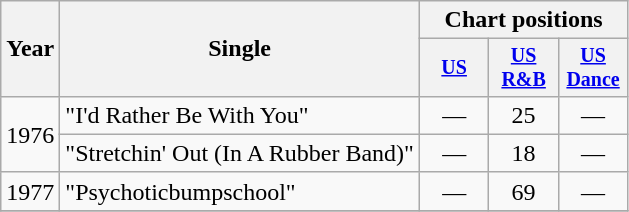<table class="wikitable" style="text-align:center;">
<tr>
<th rowspan="2">Year</th>
<th rowspan="2">Single</th>
<th colspan="3">Chart positions</th>
</tr>
<tr style="font-size:smaller;">
<th width="40"><a href='#'>US</a></th>
<th width="40"><a href='#'>US<br>R&B</a></th>
<th width="40"><a href='#'>US<br>Dance</a></th>
</tr>
<tr>
<td rowspan="2">1976</td>
<td align="left">"I'd Rather Be With You"</td>
<td>—</td>
<td>25</td>
<td>—</td>
</tr>
<tr>
<td align="left">"Stretchin' Out (In A Rubber Band)"</td>
<td>—</td>
<td>18</td>
<td>—</td>
</tr>
<tr>
<td rowspan="1">1977</td>
<td align="left">"Psychoticbumpschool"</td>
<td>—</td>
<td>69</td>
<td>—</td>
</tr>
<tr>
</tr>
</table>
